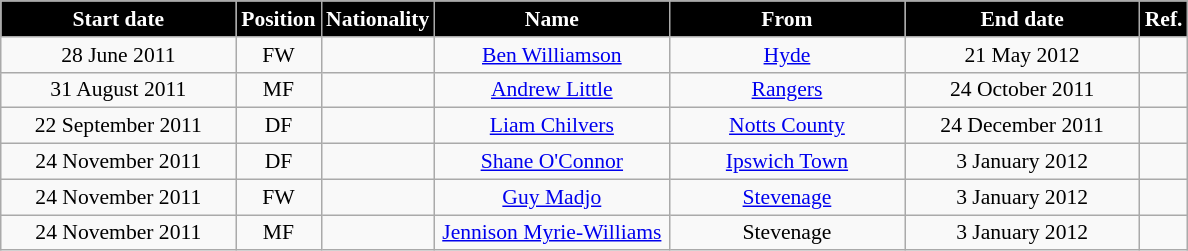<table class="wikitable" style="text-align:center; font-size:90%; ">
<tr>
<th style="background:#000000; color:#FFFFFF; width:150px;">Start date</th>
<th style="background:#000000; color:#FFFFFF; width:50px;">Position</th>
<th style="background:#000000; color:#FFFFFF; width:50px;">Nationality</th>
<th style="background:#000000; color:#FFFFFF; width:150px;">Name</th>
<th style="background:#000000; color:#FFFFFF; width:150px;">From</th>
<th style="background:#000000; color:#FFFFFF; width:150px;">End date</th>
<th style="background:#000000; color:#FFFFFF; width:25px;">Ref.</th>
</tr>
<tr>
<td>28 June 2011</td>
<td>FW</td>
<td></td>
<td><a href='#'>Ben Williamson</a></td>
<td><a href='#'>Hyde</a></td>
<td>21 May 2012</td>
<td></td>
</tr>
<tr>
<td>31 August 2011</td>
<td>MF</td>
<td></td>
<td><a href='#'>Andrew Little</a></td>
<td> <a href='#'>Rangers</a></td>
<td>24 October 2011</td>
<td></td>
</tr>
<tr>
<td>22 September 2011</td>
<td>DF</td>
<td></td>
<td><a href='#'>Liam Chilvers</a></td>
<td><a href='#'>Notts County</a></td>
<td>24 December 2011</td>
<td></td>
</tr>
<tr>
<td>24 November 2011</td>
<td>DF</td>
<td></td>
<td><a href='#'>Shane O'Connor</a></td>
<td><a href='#'>Ipswich Town</a></td>
<td>3 January 2012</td>
<td></td>
</tr>
<tr>
<td>24 November 2011</td>
<td>FW</td>
<td></td>
<td><a href='#'>Guy Madjo</a></td>
<td><a href='#'>Stevenage</a></td>
<td>3 January 2012</td>
<td></td>
</tr>
<tr>
<td>24 November 2011</td>
<td>MF</td>
<td></td>
<td><a href='#'>Jennison Myrie-Williams</a></td>
<td>Stevenage</td>
<td>3 January 2012</td>
<td></td>
</tr>
</table>
